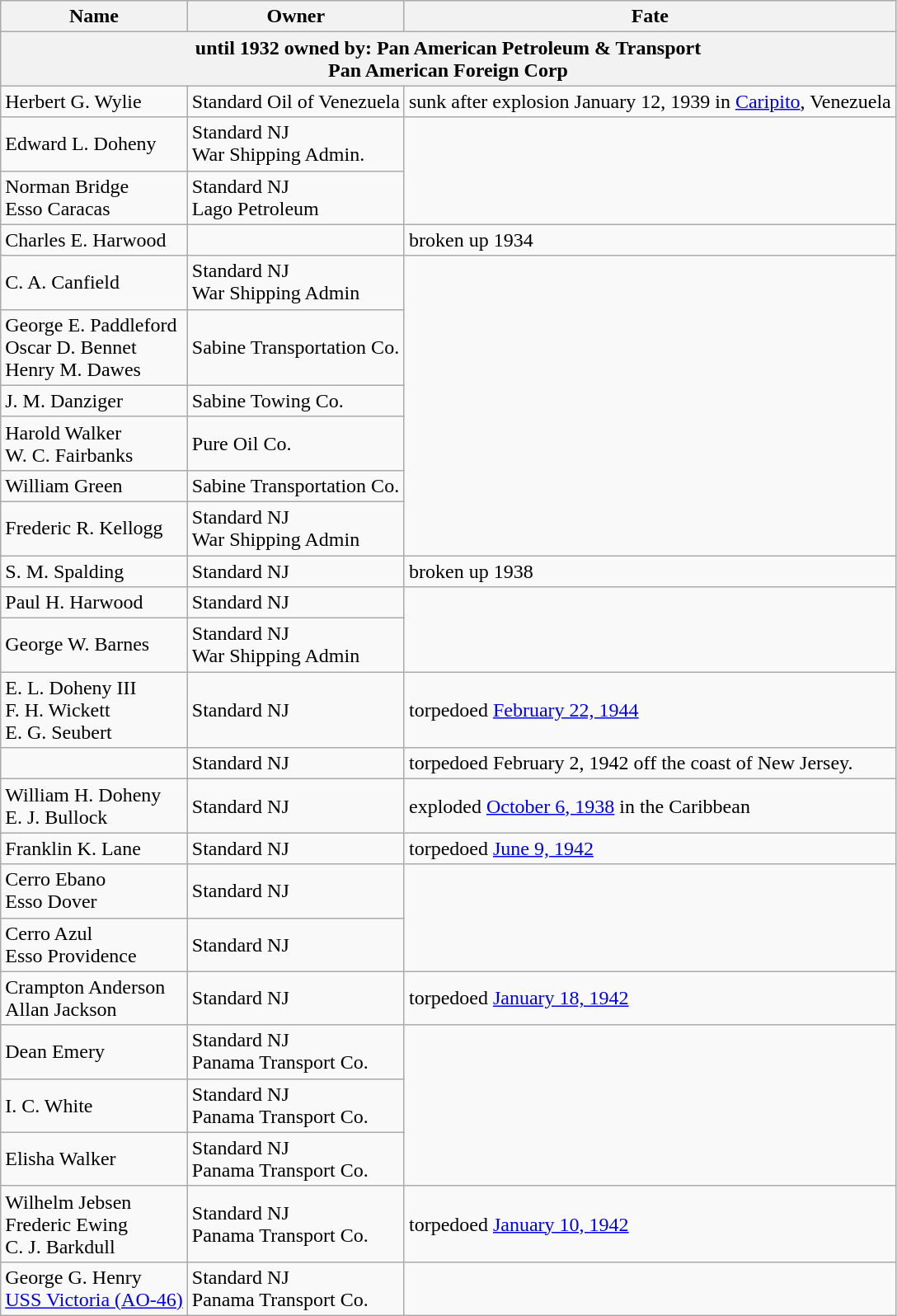<table class=wikitable>
<tr>
<th>Name</th>
<th>Owner</th>
<th>Fate</th>
</tr>
<tr>
<th colspan=3>until 1932 owned by: Pan American Petroleum & Transport<br>Pan American Foreign Corp</th>
</tr>
<tr>
<td>Herbert G. Wylie</td>
<td>Standard Oil of Venezuela</td>
<td>sunk after explosion January 12, 1939 in <a href='#'>Caripito</a>, Venezuela</td>
</tr>
<tr>
<td>Edward L. Doheny</td>
<td>Standard NJ<br>War Shipping Admin.</td>
</tr>
<tr>
<td>Norman Bridge<br>Esso Caracas</td>
<td>Standard NJ<br>Lago Petroleum</td>
</tr>
<tr>
<td>Charles E. Harwood</td>
<td></td>
<td>broken up 1934</td>
</tr>
<tr>
<td>C. A. Canfield</td>
<td>Standard NJ<br>War Shipping Admin</td>
</tr>
<tr>
<td>George E. Paddleford<br>Oscar D. Bennet<br>Henry M. Dawes</td>
<td>Sabine Transportation Co.</td>
</tr>
<tr>
<td>J. M. Danziger</td>
<td>Sabine Towing Co.</td>
</tr>
<tr>
<td>Harold Walker<br>W. C. Fairbanks</td>
<td>Pure Oil Co.</td>
</tr>
<tr>
<td>William Green</td>
<td>Sabine Transportation Co.</td>
</tr>
<tr>
<td>Frederic R. Kellogg</td>
<td>Standard NJ<br>War Shipping Admin</td>
</tr>
<tr>
<td>S. M. Spalding</td>
<td>Standard NJ</td>
<td>broken up 1938</td>
</tr>
<tr>
<td>Paul H. Harwood</td>
<td>Standard NJ</td>
</tr>
<tr>
<td>George W. Barnes</td>
<td>Standard NJ<br>War Shipping Admin</td>
</tr>
<tr>
<td>E. L. Doheny III<br>F. H. Wickett<br>E. G. Seubert</td>
<td>Standard NJ</td>
<td>torpedoed <a href='#'>February 22, 1944</a></td>
</tr>
<tr>
<td></td>
<td>Standard NJ</td>
<td>torpedoed February 2, 1942 off the coast of New Jersey.</td>
</tr>
<tr>
<td>William H. Doheny<br>E. J. Bullock</td>
<td>Standard NJ</td>
<td>exploded <a href='#'>October 6, 1938</a> in the Caribbean</td>
</tr>
<tr>
<td>Franklin K. Lane</td>
<td>Standard NJ</td>
<td>torpedoed <a href='#'>June 9, 1942</a></td>
</tr>
<tr>
<td>Cerro Ebano<br>Esso Dover</td>
<td>Standard NJ</td>
</tr>
<tr>
<td>Cerro Azul<br>Esso Providence</td>
<td>Standard NJ</td>
</tr>
<tr>
<td>Crampton Anderson<br>Allan Jackson</td>
<td>Standard NJ</td>
<td>torpedoed <a href='#'>January 18, 1942</a></td>
</tr>
<tr>
<td>Dean Emery</td>
<td>Standard NJ<br>Panama Transport Co.</td>
</tr>
<tr>
<td>I. C. White</td>
<td>Standard NJ<br>Panama Transport Co.</td>
</tr>
<tr>
<td>Elisha Walker</td>
<td>Standard NJ<br>Panama Transport Co.</td>
</tr>
<tr>
<td>Wilhelm Jebsen<br>Frederic Ewing<br>C. J. Barkdull</td>
<td>Standard NJ<br>Panama Transport Co.</td>
<td>torpedoed <a href='#'>January 10, 1942</a></td>
</tr>
<tr>
<td>George G. Henry<br><a href='#'>USS Victoria (AO-46)</a></td>
<td>Standard NJ<br>Panama Transport Co.</td>
</tr>
</table>
